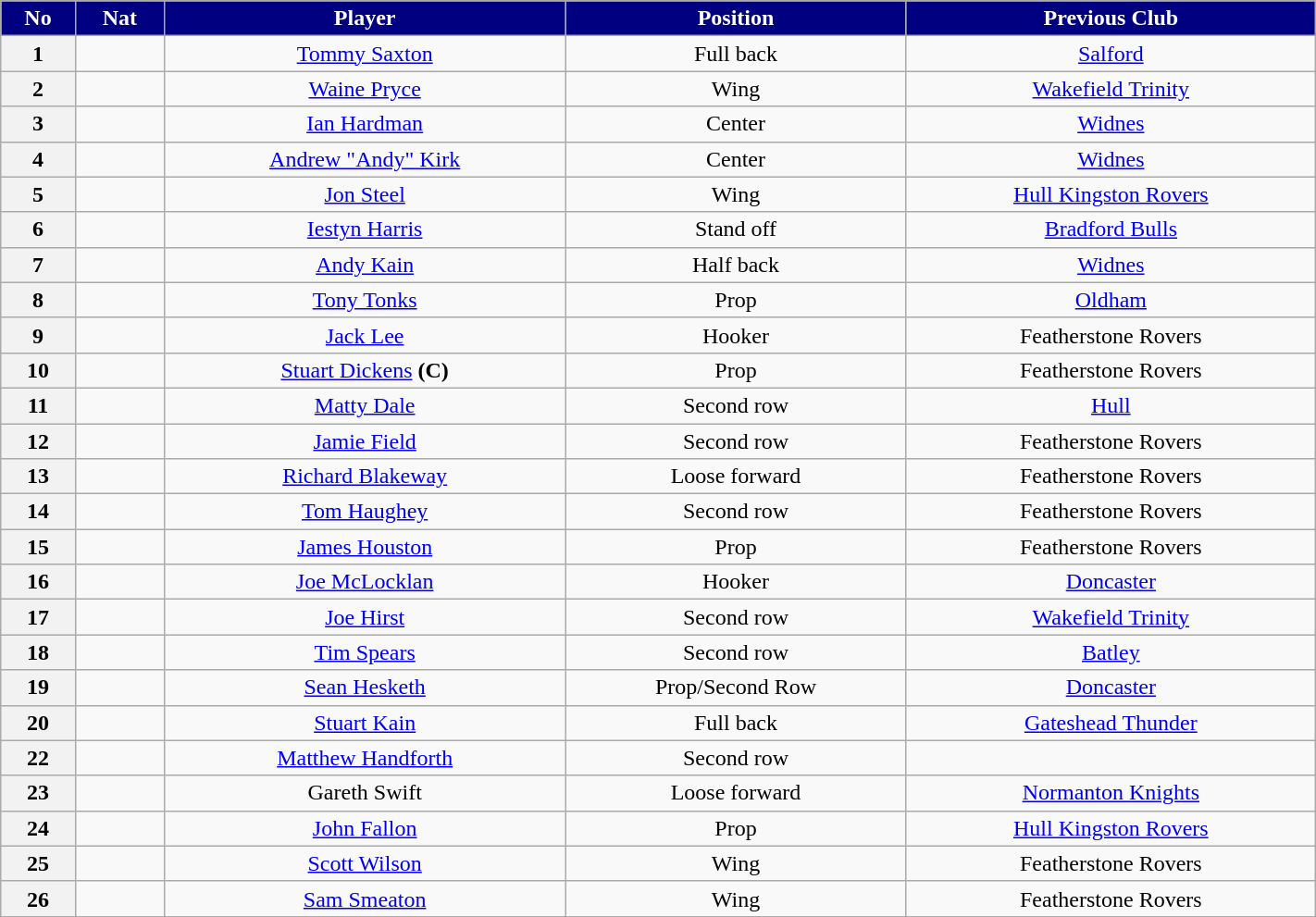<table class="wikitable" style=text-align:center; width=75%>
<tr>
<th scope=col style="background:navy; color:white">No</th>
<th scope=col style="background:navy; color:white">Nat</th>
<th scope=col style="background:navy; color:white">Player</th>
<th scope=col style="background:navy; color:white">Position</th>
<th scope=col style="background:navy; color:white;">Previous Club</th>
</tr>
<tr>
<th scope=row>1</th>
<td></td>
<td><a href='#'>Tommy Saxton</a></td>
<td>Full back</td>
<td><a href='#'>Salford</a></td>
</tr>
<tr>
<th scope=row>2</th>
<td></td>
<td><a href='#'>Waine Pryce</a></td>
<td>Wing</td>
<td><a href='#'>Wakefield Trinity</a></td>
</tr>
<tr>
<th scope=row>3</th>
<td></td>
<td><a href='#'>Ian Hardman</a></td>
<td>Center</td>
<td><a href='#'>Widnes</a></td>
</tr>
<tr>
<th scope=row>4</th>
<td></td>
<td><a href='#'>Andrew "Andy" Kirk</a></td>
<td>Center</td>
<td><a href='#'>Widnes</a></td>
</tr>
<tr>
<th scope=row>5</th>
<td></td>
<td><a href='#'>Jon Steel</a></td>
<td>Wing</td>
<td><a href='#'>Hull Kingston Rovers</a></td>
</tr>
<tr>
<th scope=row>6</th>
<td></td>
<td><a href='#'>Iestyn Harris</a></td>
<td>Stand off</td>
<td><a href='#'>Bradford Bulls</a></td>
</tr>
<tr>
<th scope=row>7</th>
<td></td>
<td><a href='#'>Andy Kain</a></td>
<td>Half back</td>
<td><a href='#'>Widnes</a></td>
</tr>
<tr>
<th scope=row>8</th>
<td></td>
<td><a href='#'>Tony Tonks</a></td>
<td>Prop</td>
<td><a href='#'>Oldham</a></td>
</tr>
<tr>
<th scope=row>9</th>
<td></td>
<td><a href='#'>Jack Lee</a></td>
<td>Hooker</td>
<td>Featherstone Rovers</td>
</tr>
<tr>
<th scope=row>10</th>
<td></td>
<td><a href='#'>Stuart Dickens</a> <strong>(C)</strong></td>
<td>Prop</td>
<td>Featherstone Rovers</td>
</tr>
<tr>
<th scope=row>11</th>
<td></td>
<td><a href='#'>Matty Dale</a></td>
<td>Second row</td>
<td><a href='#'>Hull</a></td>
</tr>
<tr>
<th scope=row>12</th>
<td></td>
<td><a href='#'>Jamie Field</a></td>
<td>Second row</td>
<td>Featherstone Rovers</td>
</tr>
<tr>
<th scope=row>13</th>
<td></td>
<td><a href='#'>Richard Blakeway</a></td>
<td>Loose forward</td>
<td>Featherstone Rovers</td>
</tr>
<tr>
<th scope=row>14</th>
<td></td>
<td><a href='#'>Tom Haughey</a></td>
<td>Second row</td>
<td>Featherstone Rovers</td>
</tr>
<tr>
<th scope=row>15</th>
<td></td>
<td><a href='#'>James Houston</a></td>
<td>Prop</td>
<td>Featherstone Rovers</td>
</tr>
<tr>
<th scope=row>16</th>
<td></td>
<td><a href='#'>Joe McLocklan</a></td>
<td>Hooker</td>
<td><a href='#'>Doncaster</a></td>
</tr>
<tr>
<th scope=row>17</th>
<td></td>
<td><a href='#'>Joe Hirst</a></td>
<td>Second row</td>
<td><a href='#'>Wakefield Trinity</a></td>
</tr>
<tr>
<th scope=row>18</th>
<td></td>
<td><a href='#'>Tim Spears</a></td>
<td>Second row</td>
<td><a href='#'>Batley</a></td>
</tr>
<tr>
<th scope=row>19</th>
<td></td>
<td><a href='#'>Sean Hesketh</a></td>
<td>Prop/Second Row</td>
<td><a href='#'>Doncaster</a></td>
</tr>
<tr>
<th scope=row>20</th>
<td></td>
<td><a href='#'>Stuart Kain</a></td>
<td>Full back</td>
<td><a href='#'>Gateshead Thunder</a></td>
</tr>
<tr>
<th scope=row>22</th>
<td></td>
<td><a href='#'>Matthew Handforth</a></td>
<td>Second row</td>
<td></td>
</tr>
<tr>
<th scope=row>23</th>
<td></td>
<td>Gareth Swift</td>
<td>Loose forward</td>
<td><a href='#'>Normanton Knights</a></td>
</tr>
<tr>
<th scope=row>24</th>
<td></td>
<td><a href='#'>John Fallon</a></td>
<td>Prop</td>
<td><a href='#'>Hull Kingston Rovers</a></td>
</tr>
<tr>
<th scope=row>25</th>
<td></td>
<td><a href='#'>Scott Wilson</a></td>
<td>Wing</td>
<td>Featherstone Rovers</td>
</tr>
<tr>
<th scope=row>26</th>
<td></td>
<td><a href='#'>Sam Smeaton</a></td>
<td>Wing</td>
<td>Featherstone Rovers</td>
</tr>
<tr>
</tr>
</table>
